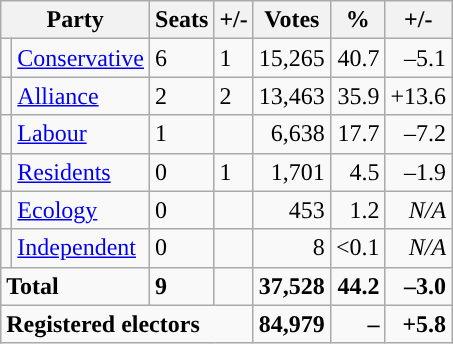<table class="wikitable sortable">
<tr>
<th colspan="2">Party</th>
<th>Seats</th>
<th>+/-</th>
<th>Votes</th>
<th>%</th>
<th>+/-</th>
</tr>
<tr>
<td style="background-color: "></td>
<td><a href='#'>Conservative</a></td>
<td>6</td>
<td> 1</td>
<td style="text-align:right;">15,265</td>
<td style="text-align:right;">40.7</td>
<td style="text-align:right;">–5.1</td>
</tr>
<tr>
<td style="background-color: "></td>
<td><a href='#'>Alliance</a></td>
<td>2</td>
<td> 2</td>
<td style="text-align:right;">13,463</td>
<td style="text-align:right;">35.9</td>
<td style="text-align:right;">+13.6</td>
</tr>
<tr>
<td style="background-color: "></td>
<td><a href='#'>Labour</a></td>
<td>1</td>
<td></td>
<td style="text-align:right;">6,638</td>
<td style="text-align:right;">17.7</td>
<td style="text-align:right;">–7.2</td>
</tr>
<tr>
<td style="background-color: "></td>
<td><a href='#'>Residents</a></td>
<td>0</td>
<td> 1</td>
<td style="text-align:right;">1,701</td>
<td style="text-align:right;">4.5</td>
<td style="text-align:right;">–1.9</td>
</tr>
<tr>
<td style="background-color: "></td>
<td><a href='#'>Ecology</a></td>
<td>0</td>
<td></td>
<td style="text-align:right;">453</td>
<td style="text-align:right;">1.2</td>
<td style="text-align:right;"><em>N/A</em></td>
</tr>
<tr>
<td style="background-color: "></td>
<td><a href='#'>Independent</a></td>
<td>0</td>
<td></td>
<td style="text-align:right;">8</td>
<td style="text-align:right;"><0.1</td>
<td style="text-align:right;"><em>N/A</em></td>
</tr>
<tr>
<td colspan="2"><strong>Total</strong></td>
<td><strong>9</strong></td>
<td></td>
<td style="text-align:right;"><strong>37,528</strong></td>
<td style="text-align:right;"><strong>44.2</strong></td>
<td style="text-align:right;"><strong>–3.0</strong></td>
</tr>
<tr>
<td colspan="4"><strong>Registered electors</strong></td>
<td style="text-align:right;"><strong>84,979</strong></td>
<td style="text-align:right;"><strong>–</strong></td>
<td style="text-align:right;"><strong>+5.8</strong></td>
</tr>
</table>
